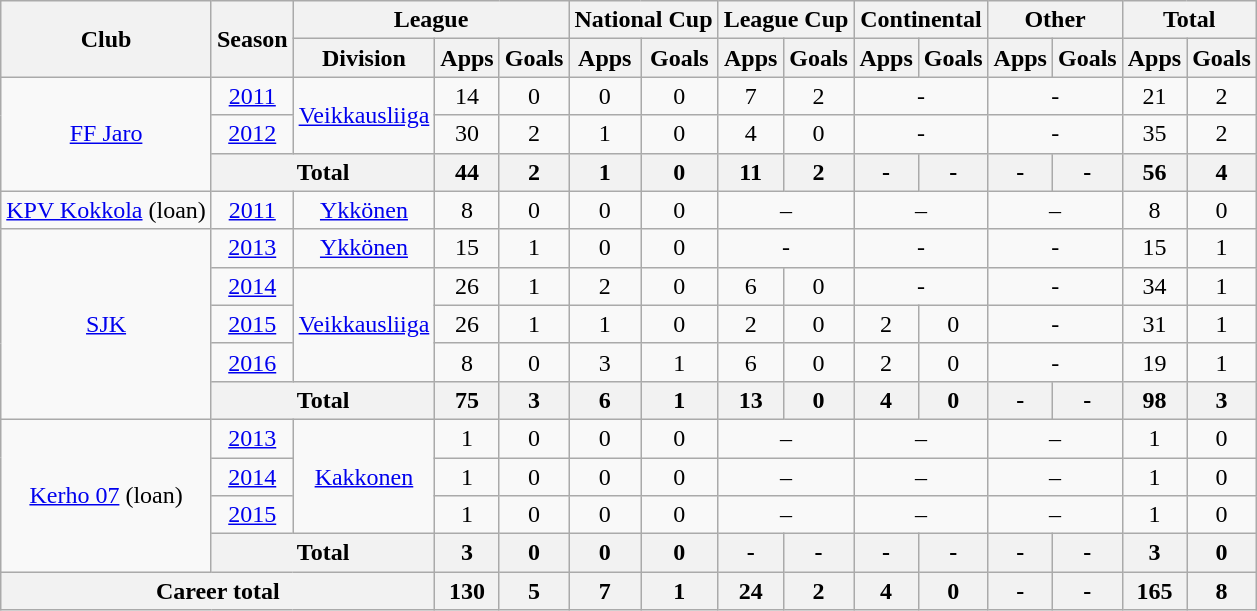<table class="wikitable" style="text-align: center;">
<tr>
<th rowspan="2">Club</th>
<th rowspan="2">Season</th>
<th colspan="3">League</th>
<th colspan="2">National Cup</th>
<th colspan="2">League Cup</th>
<th colspan="2">Continental</th>
<th colspan="2">Other</th>
<th colspan="2">Total</th>
</tr>
<tr>
<th>Division</th>
<th>Apps</th>
<th>Goals</th>
<th>Apps</th>
<th>Goals</th>
<th>Apps</th>
<th>Goals</th>
<th>Apps</th>
<th>Goals</th>
<th>Apps</th>
<th>Goals</th>
<th>Apps</th>
<th>Goals</th>
</tr>
<tr>
<td rowspan="3" valign="center"><a href='#'>FF Jaro</a></td>
<td><a href='#'>2011</a></td>
<td rowspan="2" valign="center"><a href='#'>Veikkausliiga</a></td>
<td>14</td>
<td>0</td>
<td>0</td>
<td>0</td>
<td>7</td>
<td>2</td>
<td colspan="2">-</td>
<td colspan="2">-</td>
<td>21</td>
<td>2</td>
</tr>
<tr>
<td><a href='#'>2012</a></td>
<td>30</td>
<td>2</td>
<td>1</td>
<td>0</td>
<td>4</td>
<td>0</td>
<td colspan="2">-</td>
<td colspan="2">-</td>
<td>35</td>
<td>2</td>
</tr>
<tr>
<th colspan="2">Total</th>
<th>44</th>
<th>2</th>
<th>1</th>
<th>0</th>
<th>11</th>
<th>2</th>
<th>-</th>
<th>-</th>
<th>-</th>
<th>-</th>
<th>56</th>
<th>4</th>
</tr>
<tr>
<td valign="center"><a href='#'>KPV Kokkola</a> (loan)</td>
<td><a href='#'>2011</a></td>
<td><a href='#'>Ykkönen</a></td>
<td>8</td>
<td>0</td>
<td>0</td>
<td>0</td>
<td colspan="2">–</td>
<td colspan="2">–</td>
<td colspan="2">–</td>
<td>8</td>
<td>0</td>
</tr>
<tr>
<td rowspan="5" valign="center"><a href='#'>SJK</a></td>
<td><a href='#'>2013</a></td>
<td><a href='#'>Ykkönen</a></td>
<td>15</td>
<td>1</td>
<td>0</td>
<td>0</td>
<td colspan="2">-</td>
<td colspan="2">-</td>
<td colspan="2">-</td>
<td>15</td>
<td>1</td>
</tr>
<tr>
<td><a href='#'>2014</a></td>
<td rowspan="3" valign="center"><a href='#'>Veikkausliiga</a></td>
<td>26</td>
<td>1</td>
<td>2</td>
<td>0</td>
<td>6</td>
<td>0</td>
<td colspan="2">-</td>
<td colspan="2">-</td>
<td>34</td>
<td>1</td>
</tr>
<tr>
<td><a href='#'>2015</a></td>
<td>26</td>
<td>1</td>
<td>1</td>
<td>0</td>
<td>2</td>
<td>0</td>
<td>2</td>
<td>0</td>
<td colspan="2">-</td>
<td>31</td>
<td>1</td>
</tr>
<tr>
<td><a href='#'>2016</a></td>
<td>8</td>
<td>0</td>
<td>3</td>
<td>1</td>
<td>6</td>
<td>0</td>
<td>2</td>
<td>0</td>
<td colspan="2">-</td>
<td>19</td>
<td>1</td>
</tr>
<tr>
<th colspan="2">Total</th>
<th>75</th>
<th>3</th>
<th>6</th>
<th>1</th>
<th>13</th>
<th>0</th>
<th>4</th>
<th>0</th>
<th>-</th>
<th>-</th>
<th>98</th>
<th>3</th>
</tr>
<tr>
<td rowspan="4" valign="center"><a href='#'>Kerho 07</a> (loan)</td>
<td><a href='#'>2013</a></td>
<td rowspan="3" valign="center"><a href='#'>Kakkonen</a></td>
<td>1</td>
<td>0</td>
<td>0</td>
<td>0</td>
<td colspan="2">–</td>
<td colspan="2">–</td>
<td colspan="2">–</td>
<td>1</td>
<td>0</td>
</tr>
<tr>
<td><a href='#'>2014</a></td>
<td>1</td>
<td>0</td>
<td>0</td>
<td>0</td>
<td colspan="2">–</td>
<td colspan="2">–</td>
<td colspan="2">–</td>
<td>1</td>
<td>0</td>
</tr>
<tr>
<td><a href='#'>2015</a></td>
<td>1</td>
<td>0</td>
<td>0</td>
<td>0</td>
<td colspan="2">–</td>
<td colspan="2">–</td>
<td colspan="2">–</td>
<td>1</td>
<td>0</td>
</tr>
<tr>
<th colspan="2">Total</th>
<th>3</th>
<th>0</th>
<th>0</th>
<th>0</th>
<th>-</th>
<th>-</th>
<th>-</th>
<th>-</th>
<th>-</th>
<th>-</th>
<th>3</th>
<th>0</th>
</tr>
<tr>
<th colspan="3">Career total</th>
<th>130</th>
<th>5</th>
<th>7</th>
<th>1</th>
<th>24</th>
<th>2</th>
<th>4</th>
<th>0</th>
<th>-</th>
<th>-</th>
<th>165</th>
<th>8</th>
</tr>
</table>
